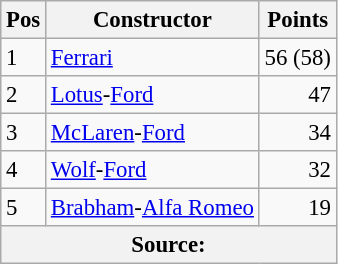<table class="wikitable" style="font-size: 95%;">
<tr>
<th>Pos</th>
<th>Constructor</th>
<th>Points</th>
</tr>
<tr>
<td>1</td>
<td> <a href='#'>Ferrari</a></td>
<td style="text-align:right;">56 (58)</td>
</tr>
<tr>
<td>2</td>
<td> <a href='#'>Lotus</a>-<a href='#'>Ford</a></td>
<td style="text-align:right;">47</td>
</tr>
<tr>
<td>3</td>
<td> <a href='#'>McLaren</a>-<a href='#'>Ford</a></td>
<td style="text-align:right;">34</td>
</tr>
<tr>
<td>4</td>
<td> <a href='#'>Wolf</a>-<a href='#'>Ford</a></td>
<td style="text-align:right;">32</td>
</tr>
<tr>
<td>5</td>
<td> <a href='#'>Brabham</a>-<a href='#'>Alfa Romeo</a></td>
<td style="text-align:right;">19</td>
</tr>
<tr>
<th colspan=4>Source:</th>
</tr>
</table>
